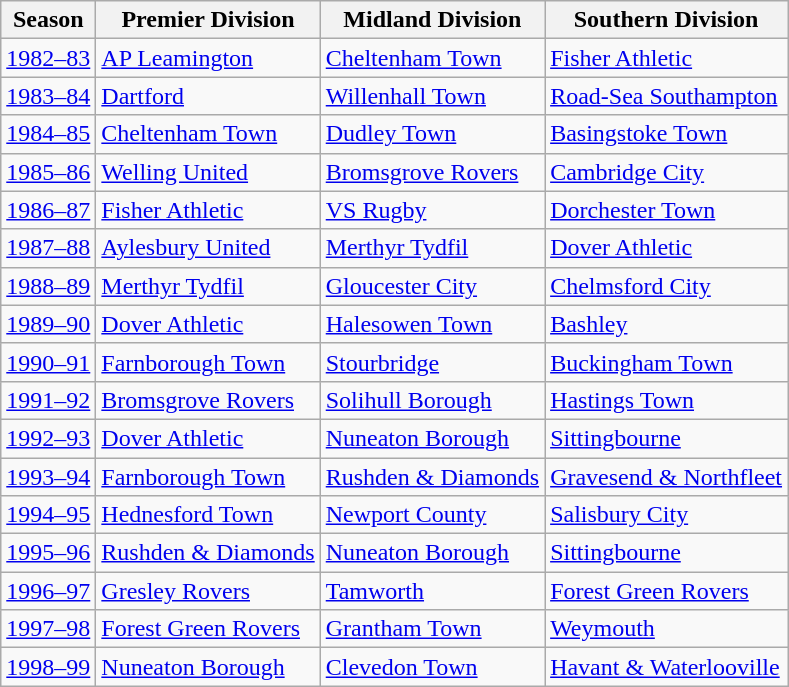<table class="wikitable" style="text-align: left">
<tr>
<th>Season</th>
<th>Premier Division</th>
<th>Midland Division</th>
<th>Southern Division</th>
</tr>
<tr>
<td><a href='#'>1982–83</a></td>
<td><a href='#'>AP Leamington</a></td>
<td><a href='#'>Cheltenham Town</a></td>
<td><a href='#'>Fisher Athletic</a></td>
</tr>
<tr>
<td><a href='#'>1983–84</a></td>
<td><a href='#'>Dartford</a></td>
<td><a href='#'>Willenhall Town</a></td>
<td><a href='#'>Road-Sea Southampton</a></td>
</tr>
<tr>
<td><a href='#'>1984–85</a></td>
<td><a href='#'>Cheltenham Town</a></td>
<td><a href='#'>Dudley Town</a></td>
<td><a href='#'>Basingstoke Town</a></td>
</tr>
<tr>
<td><a href='#'>1985–86</a></td>
<td><a href='#'>Welling United</a></td>
<td><a href='#'>Bromsgrove Rovers</a></td>
<td><a href='#'>Cambridge City</a></td>
</tr>
<tr>
<td><a href='#'>1986–87</a></td>
<td><a href='#'>Fisher Athletic</a></td>
<td><a href='#'>VS Rugby</a></td>
<td><a href='#'>Dorchester Town</a></td>
</tr>
<tr>
<td><a href='#'>1987–88</a></td>
<td><a href='#'>Aylesbury United</a></td>
<td><a href='#'>Merthyr Tydfil</a></td>
<td><a href='#'>Dover Athletic</a></td>
</tr>
<tr>
<td><a href='#'>1988–89</a></td>
<td><a href='#'>Merthyr Tydfil</a></td>
<td><a href='#'>Gloucester City</a></td>
<td><a href='#'>Chelmsford City</a></td>
</tr>
<tr>
<td><a href='#'>1989–90</a></td>
<td><a href='#'>Dover Athletic</a></td>
<td><a href='#'>Halesowen Town</a></td>
<td><a href='#'>Bashley</a></td>
</tr>
<tr>
<td><a href='#'>1990–91</a></td>
<td><a href='#'>Farnborough Town</a></td>
<td><a href='#'>Stourbridge</a></td>
<td><a href='#'>Buckingham Town</a></td>
</tr>
<tr>
<td><a href='#'>1991–92</a></td>
<td><a href='#'>Bromsgrove Rovers</a></td>
<td><a href='#'>Solihull Borough</a></td>
<td><a href='#'>Hastings Town</a></td>
</tr>
<tr>
<td><a href='#'>1992–93</a></td>
<td><a href='#'>Dover Athletic</a></td>
<td><a href='#'>Nuneaton Borough</a></td>
<td><a href='#'>Sittingbourne</a></td>
</tr>
<tr>
<td><a href='#'>1993–94</a></td>
<td><a href='#'>Farnborough Town</a></td>
<td><a href='#'>Rushden & Diamonds</a></td>
<td><a href='#'>Gravesend & Northfleet</a></td>
</tr>
<tr>
<td><a href='#'>1994–95</a></td>
<td><a href='#'>Hednesford Town</a></td>
<td><a href='#'>Newport County</a></td>
<td><a href='#'>Salisbury City</a></td>
</tr>
<tr>
<td><a href='#'>1995–96</a></td>
<td><a href='#'>Rushden & Diamonds</a></td>
<td><a href='#'>Nuneaton Borough</a></td>
<td><a href='#'>Sittingbourne</a></td>
</tr>
<tr>
<td><a href='#'>1996–97</a></td>
<td><a href='#'>Gresley Rovers</a></td>
<td><a href='#'>Tamworth</a></td>
<td><a href='#'>Forest Green Rovers</a></td>
</tr>
<tr>
<td><a href='#'>1997–98</a></td>
<td><a href='#'>Forest Green Rovers</a></td>
<td><a href='#'>Grantham Town</a></td>
<td><a href='#'>Weymouth</a></td>
</tr>
<tr>
<td><a href='#'>1998–99</a></td>
<td><a href='#'>Nuneaton Borough</a></td>
<td><a href='#'>Clevedon Town</a></td>
<td><a href='#'>Havant & Waterlooville</a></td>
</tr>
</table>
